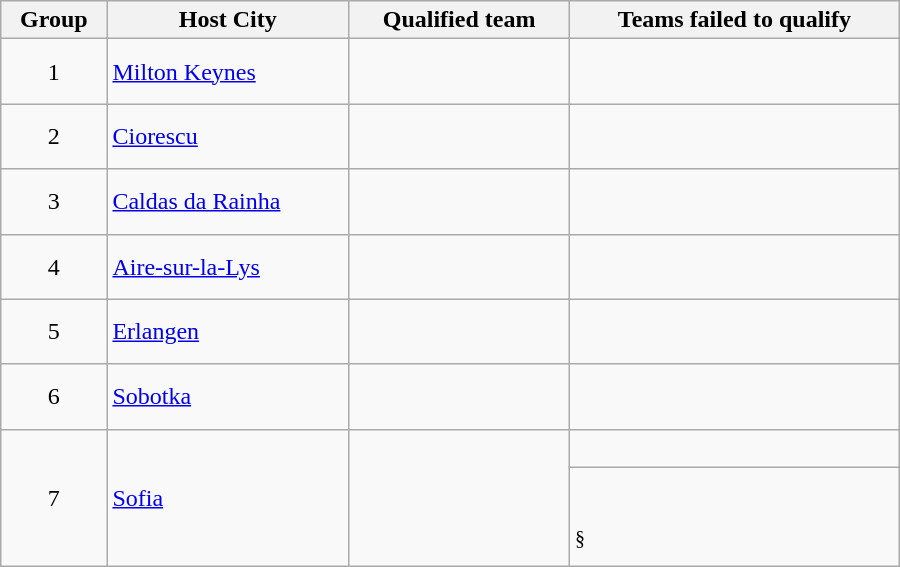<table class="wikitable" width=600>
<tr>
<th>Group</th>
<th>Host City</th>
<th>Qualified team</th>
<th>Teams failed to qualify</th>
</tr>
<tr>
<td align="center">1</td>
<td> <a href='#'>Milton Keynes</a></td>
<td></td>
<td><br><br></td>
</tr>
<tr>
<td align="center">2</td>
<td> <a href='#'>Ciorescu</a></td>
<td></td>
<td><br><br></td>
</tr>
<tr>
<td align="center">3</td>
<td> <a href='#'>Caldas da Rainha</a></td>
<td></td>
<td><br><br></td>
</tr>
<tr>
<td align="center">4</td>
<td> <a href='#'>Aire-sur-la-Lys</a></td>
<td></td>
<td><br><br></td>
</tr>
<tr>
<td align="center">5</td>
<td> <a href='#'>Erlangen</a></td>
<td></td>
<td><br><br></td>
</tr>
<tr>
<td align="center">6</td>
<td> <a href='#'>Sobotka</a></td>
<td></td>
<td><br><br></td>
</tr>
<tr>
<td align="center" rowspan="2">7</td>
<td rowspan="2"> <a href='#'>Sofia</a></td>
<td rowspan="2"></td>
<td><br></td>
</tr>
<tr>
<td><br><br><strong></strong><sup>§</sup></td>
</tr>
</table>
